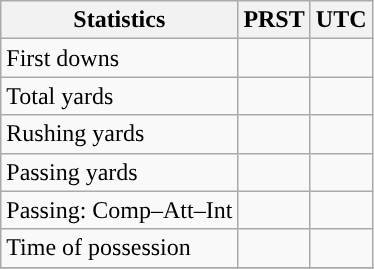<table class="wikitable" style="float: left;">
<tr>
<th>Statistics</th>
<th>PRST</th>
<th>UTC</th>
</tr>
<tr>
<td>First downs</td>
<td></td>
<td></td>
</tr>
<tr>
<td>Total yards</td>
<td></td>
<td></td>
</tr>
<tr>
<td>Rushing yards</td>
<td></td>
<td></td>
</tr>
<tr>
<td>Passing yards</td>
<td></td>
<td></td>
</tr>
<tr>
<td>Passing: Comp–Att–Int</td>
<td></td>
<td></td>
</tr>
<tr>
<td>Time of possession</td>
<td></td>
<td></td>
</tr>
<tr>
</tr>
</table>
